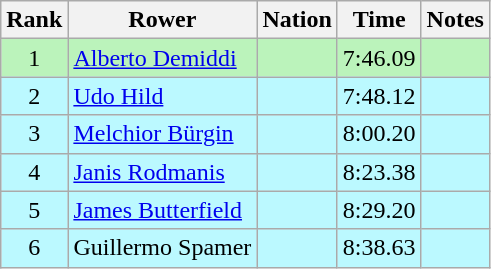<table class="wikitable sortable" style="text-align:center">
<tr>
<th>Rank</th>
<th>Rower</th>
<th>Nation</th>
<th>Time</th>
<th>Notes</th>
</tr>
<tr bgcolor=bbf3bb>
<td>1</td>
<td align=left><a href='#'>Alberto Demiddi</a></td>
<td align=left></td>
<td>7:46.09</td>
<td></td>
</tr>
<tr bgcolor=bbf9ff>
<td>2</td>
<td align=left><a href='#'>Udo Hild</a></td>
<td align=left></td>
<td>7:48.12</td>
<td></td>
</tr>
<tr bgcolor=bbf9ff>
<td>3</td>
<td align=left><a href='#'>Melchior Bürgin</a></td>
<td align=left></td>
<td>8:00.20</td>
<td></td>
</tr>
<tr bgcolor=bbf9ff>
<td>4</td>
<td align=left><a href='#'>Janis Rodmanis</a></td>
<td align=left></td>
<td>8:23.38</td>
<td></td>
</tr>
<tr bgcolor=bbf9ff>
<td>5</td>
<td align=left><a href='#'>James Butterfield</a></td>
<td align=left></td>
<td>8:29.20</td>
<td></td>
</tr>
<tr bgcolor=bbf9ff>
<td>6</td>
<td align=left>Guillermo Spamer</td>
<td align=left></td>
<td>8:38.63</td>
<td></td>
</tr>
</table>
